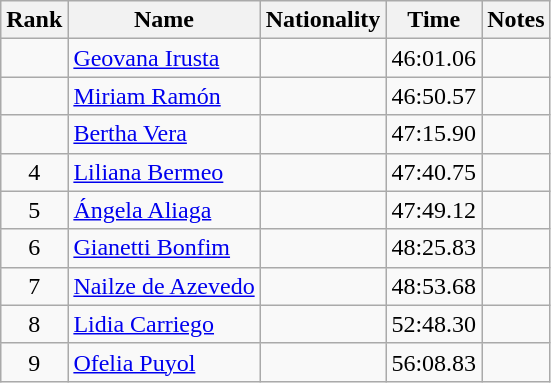<table class="wikitable sortable" style="text-align:center">
<tr>
<th>Rank</th>
<th>Name</th>
<th>Nationality</th>
<th>Time</th>
<th>Notes</th>
</tr>
<tr>
<td></td>
<td align=left><a href='#'>Geovana Irusta</a></td>
<td align=left></td>
<td>46:01.06</td>
<td></td>
</tr>
<tr>
<td></td>
<td align=left><a href='#'>Miriam Ramón</a></td>
<td align=left></td>
<td>46:50.57</td>
<td></td>
</tr>
<tr>
<td></td>
<td align=left><a href='#'>Bertha Vera</a></td>
<td align=left></td>
<td>47:15.90</td>
<td></td>
</tr>
<tr>
<td>4</td>
<td align=left><a href='#'>Liliana Bermeo</a></td>
<td align=left></td>
<td>47:40.75</td>
<td></td>
</tr>
<tr>
<td>5</td>
<td align=left><a href='#'>Ángela Aliaga</a></td>
<td align=left></td>
<td>47:49.12</td>
<td></td>
</tr>
<tr>
<td>6</td>
<td align=left><a href='#'>Gianetti Bonfim</a></td>
<td align=left></td>
<td>48:25.83</td>
<td></td>
</tr>
<tr>
<td>7</td>
<td align=left><a href='#'>Nailze de Azevedo</a></td>
<td align=left></td>
<td>48:53.68</td>
<td></td>
</tr>
<tr>
<td>8</td>
<td align=left><a href='#'>Lidia Carriego</a></td>
<td align=left></td>
<td>52:48.30</td>
<td></td>
</tr>
<tr>
<td>9</td>
<td align=left><a href='#'>Ofelia Puyol</a></td>
<td align=left></td>
<td>56:08.83</td>
<td></td>
</tr>
</table>
